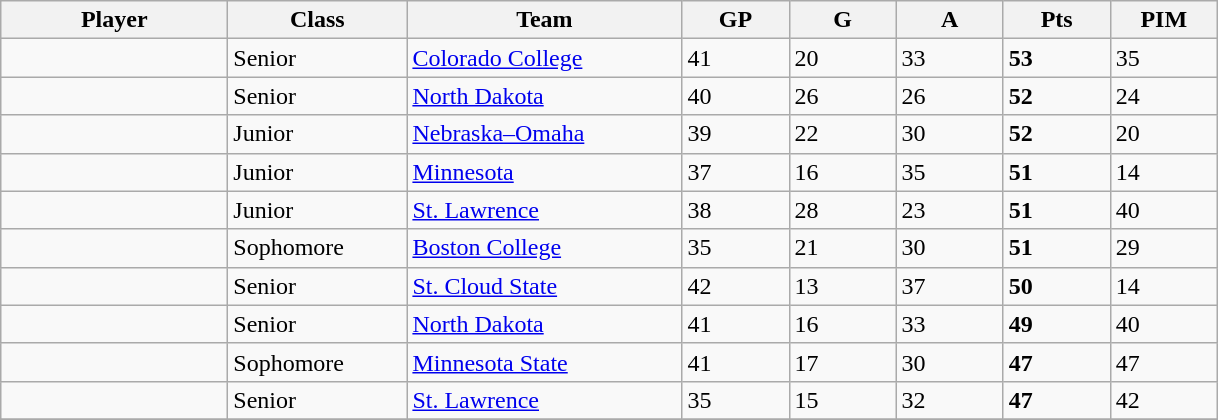<table class="wikitable sortable">
<tr>
<th style="width: 9em;">Player</th>
<th style="width: 7em;">Class</th>
<th style="width: 11em;">Team</th>
<th style="width: 4em;">GP</th>
<th style="width: 4em;">G</th>
<th style="width: 4em;">A</th>
<th style="width: 4em;">Pts</th>
<th style="width: 4em;">PIM</th>
</tr>
<tr>
<td></td>
<td>Senior</td>
<td><a href='#'>Colorado College</a></td>
<td>41</td>
<td>20</td>
<td>33</td>
<td><strong>53</strong></td>
<td>35</td>
</tr>
<tr>
<td></td>
<td>Senior</td>
<td><a href='#'>North Dakota</a></td>
<td>40</td>
<td>26</td>
<td>26</td>
<td><strong>52</strong></td>
<td>24</td>
</tr>
<tr>
<td></td>
<td>Junior</td>
<td><a href='#'>Nebraska–Omaha</a></td>
<td>39</td>
<td>22</td>
<td>30</td>
<td><strong>52</strong></td>
<td>20</td>
</tr>
<tr>
<td></td>
<td>Junior</td>
<td><a href='#'>Minnesota</a></td>
<td>37</td>
<td>16</td>
<td>35</td>
<td><strong>51</strong></td>
<td>14</td>
</tr>
<tr>
<td></td>
<td>Junior</td>
<td><a href='#'>St. Lawrence</a></td>
<td>38</td>
<td>28</td>
<td>23</td>
<td><strong>51</strong></td>
<td>40</td>
</tr>
<tr>
<td></td>
<td>Sophomore</td>
<td><a href='#'>Boston College</a></td>
<td>35</td>
<td>21</td>
<td>30</td>
<td><strong>51</strong></td>
<td>29</td>
</tr>
<tr>
<td></td>
<td>Senior</td>
<td><a href='#'>St. Cloud State</a></td>
<td>42</td>
<td>13</td>
<td>37</td>
<td><strong>50</strong></td>
<td>14</td>
</tr>
<tr>
<td></td>
<td>Senior</td>
<td><a href='#'>North Dakota</a></td>
<td>41</td>
<td>16</td>
<td>33</td>
<td><strong>49</strong></td>
<td>40</td>
</tr>
<tr>
<td></td>
<td>Sophomore</td>
<td><a href='#'>Minnesota State</a></td>
<td>41</td>
<td>17</td>
<td>30</td>
<td><strong>47</strong></td>
<td>47</td>
</tr>
<tr>
<td></td>
<td>Senior</td>
<td><a href='#'>St. Lawrence</a></td>
<td>35</td>
<td>15</td>
<td>32</td>
<td><strong>47</strong></td>
<td>42</td>
</tr>
<tr>
</tr>
</table>
